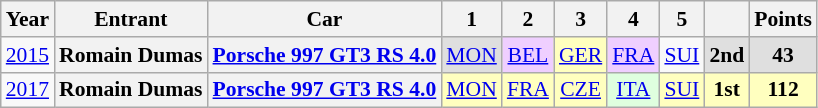<table class="wikitable" style="text-align:center; font-size:90%">
<tr>
<th>Year</th>
<th>Entrant</th>
<th>Car</th>
<th>1</th>
<th>2</th>
<th>3</th>
<th>4</th>
<th>5</th>
<th></th>
<th>Points</th>
</tr>
<tr>
<td><a href='#'>2015</a></td>
<th>Romain Dumas</th>
<th><a href='#'>Porsche 997 GT3 RS 4.0</a></th>
<td style="background:#DFDFDF;"><a href='#'>MON</a><br></td>
<td style="background:#EFCFFF;"><a href='#'>BEL</a><br></td>
<td style="background:#FFFFBF;"><a href='#'>GER</a><br></td>
<td style="background:#EFCFFF;"><a href='#'>FRA</a><br></td>
<td><a href='#'>SUI</a></td>
<th style="background:#DFDFDF;">2nd</th>
<th style="background:#DFDFDF;">43</th>
</tr>
<tr>
<td><a href='#'>2017</a></td>
<th>Romain Dumas</th>
<th><a href='#'>Porsche 997 GT3 RS 4.0</a></th>
<td style="background:#FFFFBF;"><a href='#'>MON</a><br></td>
<td style="background:#FFFFBF;"><a href='#'>FRA</a><br></td>
<td style="background:#FFFFBF;"><a href='#'>CZE</a><br></td>
<td style="background:#DFFFDF;"><a href='#'>ITA</a><br></td>
<td style="background:#FFFFBF;"><a href='#'>SUI</a><br></td>
<th style="background:#FFFFBF;">1st</th>
<th style="background:#FFFFBF;">112</th>
</tr>
</table>
